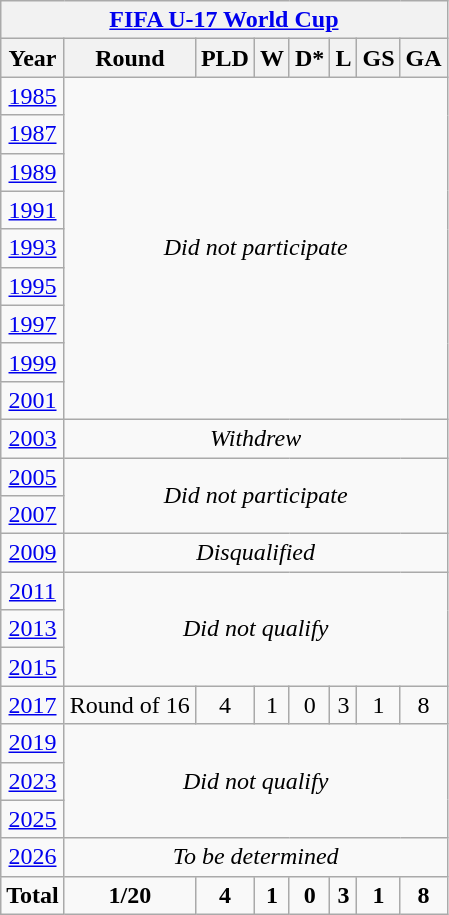<table class="wikitable" style="text-align: center;">
<tr>
<th colspan=9><a href='#'>FIFA U-17 World Cup</a></th>
</tr>
<tr>
<th>Year</th>
<th>Round</th>
<th>PLD</th>
<th>W</th>
<th>D*</th>
<th>L</th>
<th>GS</th>
<th>GA</th>
</tr>
<tr>
<td> <a href='#'>1985</a></td>
<td colspan=8 rowspan=9><em>Did not participate</em></td>
</tr>
<tr>
<td> <a href='#'>1987</a></td>
</tr>
<tr>
<td> <a href='#'>1989</a></td>
</tr>
<tr>
<td> <a href='#'>1991</a></td>
</tr>
<tr>
<td> <a href='#'>1993</a></td>
</tr>
<tr>
<td> <a href='#'>1995</a></td>
</tr>
<tr>
<td> <a href='#'>1997</a></td>
</tr>
<tr>
<td> <a href='#'>1999</a></td>
</tr>
<tr>
<td> <a href='#'>2001</a></td>
</tr>
<tr>
<td> <a href='#'>2003</a></td>
<td colspan=8><em>Withdrew</em></td>
</tr>
<tr>
<td> <a href='#'>2005</a></td>
<td colspan=8 rowspan=2><em>Did not participate</em></td>
</tr>
<tr>
<td> <a href='#'>2007</a></td>
</tr>
<tr>
<td> <a href='#'>2009</a></td>
<td colspan=8><em>Disqualified</em></td>
</tr>
<tr>
<td> <a href='#'>2011</a></td>
<td colspan=8 rowspan=3><em>Did not qualify</em></td>
</tr>
<tr>
<td> <a href='#'>2013</a></td>
</tr>
<tr>
<td> <a href='#'>2015</a></td>
</tr>
<tr>
<td> <a href='#'>2017</a></td>
<td>Round of 16</td>
<td>4</td>
<td>1</td>
<td>0</td>
<td>3</td>
<td>1</td>
<td>8</td>
</tr>
<tr>
<td> <a href='#'>2019</a></td>
<td colspan=8 rowspan=3><em>Did not qualify</em></td>
</tr>
<tr>
<td> <a href='#'>2023</a></td>
</tr>
<tr>
<td> <a href='#'>2025</a></td>
</tr>
<tr>
<td> <a href='#'>2026</a></td>
<td colspan=7><em>To be determined</em></td>
</tr>
<tr>
<td><strong>Total</strong></td>
<td><strong>1/20</strong></td>
<td><strong>4</strong></td>
<td><strong>1</strong></td>
<td><strong>0</strong></td>
<td><strong>3</strong></td>
<td><strong>1</strong></td>
<td><strong>8</strong></td>
</tr>
</table>
